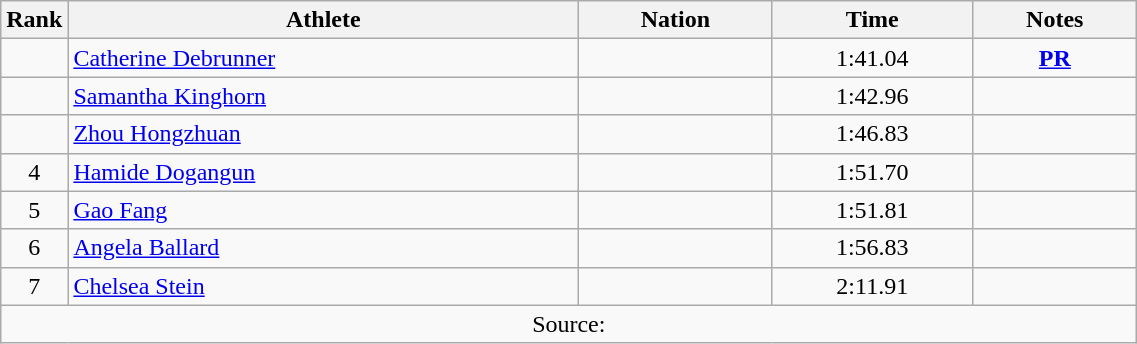<table class="wikitable sortable" style="text-align:center;width: 60%;">
<tr>
<th scope="col" style="width: 10px;">Rank</th>
<th scope="col">Athlete</th>
<th scope="col">Nation</th>
<th scope="col">Time</th>
<th scope="col">Notes</th>
</tr>
<tr>
<td></td>
<td align=left><a href='#'>Catherine Debrunner</a></td>
<td align=left></td>
<td>1:41.04</td>
<td><strong><a href='#'>PR</a></strong></td>
</tr>
<tr>
<td></td>
<td align=left><a href='#'>Samantha Kinghorn</a></td>
<td align=left></td>
<td>1:42.96</td>
<td></td>
</tr>
<tr>
<td></td>
<td align=left><a href='#'>Zhou Hongzhuan</a></td>
<td align=left></td>
<td>1:46.83</td>
<td></td>
</tr>
<tr>
<td>4</td>
<td align=left><a href='#'>Hamide Dogangun</a></td>
<td align=left></td>
<td>1:51.70</td>
<td></td>
</tr>
<tr>
<td>5</td>
<td align=left><a href='#'>Gao Fang</a></td>
<td align=left></td>
<td>1:51.81</td>
<td></td>
</tr>
<tr>
<td>6</td>
<td align=left><a href='#'>Angela Ballard</a></td>
<td align=left></td>
<td>1:56.83</td>
<td></td>
</tr>
<tr>
<td>7</td>
<td align=left><a href='#'>Chelsea Stein</a></td>
<td align=left></td>
<td>2:11.91</td>
<td></td>
</tr>
<tr class="sortbottom">
<td colspan="5">Source:</td>
</tr>
</table>
